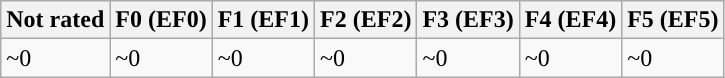<table class="wikitable mw-collapsible">
<tr>
<th>Not rated</th>
<th style="background-color:#">F0 (EF0)</th>
<th style="background-color:#">F1 (EF1)</th>
<th style="background-color:#">F2 (EF2)</th>
<th style="background-color:#">F3 (EF3)</th>
<th style="background-color:#">F4 (EF4)</th>
<th style="background-color:#">F5 (EF5)</th>
</tr>
<tr>
<td>~0</td>
<td>~0</td>
<td>~0</td>
<td>~0</td>
<td>~0</td>
<td>~0</td>
<td>~0</td>
</tr>
</table>
